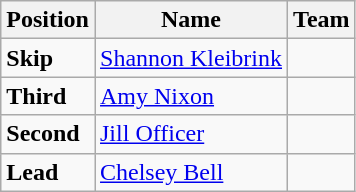<table class="wikitable">
<tr>
<th><strong>Position</strong></th>
<th><strong>Name</strong></th>
<th><strong>Team</strong></th>
</tr>
<tr>
<td><strong>Skip</strong></td>
<td><a href='#'>Shannon Kleibrink</a></td>
<td></td>
</tr>
<tr>
<td><strong>Third</strong></td>
<td><a href='#'>Amy Nixon</a></td>
<td></td>
</tr>
<tr>
<td><strong>Second</strong></td>
<td><a href='#'>Jill Officer</a></td>
<td></td>
</tr>
<tr>
<td><strong>Lead</strong></td>
<td><a href='#'>Chelsey Bell</a></td>
<td></td>
</tr>
</table>
